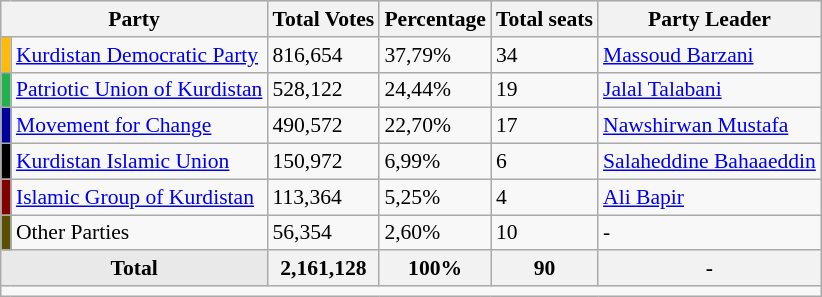<table class="wikitable sortable" style="border:1px solid #8888aa; background-color:#f8f8f8; padding:0px; font-size:90%;">
<tr style="background-color:#E9E9E9">
<th colspan=2 align=right>Party</th>
<th align=right>Total Votes</th>
<th align=right>Percentage</th>
<th align=right>Total seats</th>
<th align=right>Party Leader</th>
</tr>
<tr>
<td bgcolor="#FFBB0A"></td>
<td><a href='#'>Kurdistan Democratic Party</a></td>
<td>816,654</td>
<td>37,79%</td>
<td>34</td>
<td><a href='#'>Massoud Barzani</a></td>
</tr>
<tr>
<td bgcolor="#22B14C"></td>
<td><a href='#'>Patriotic Union of Kurdistan</a></td>
<td>528,122</td>
<td>24,44%</td>
<td>19</td>
<td><a href='#'>Jalal Talabani</a></td>
</tr>
<tr>
<td bgcolor="#00009F"></td>
<td><a href='#'>Movement for Change</a></td>
<td>490,572</td>
<td>22,70%</td>
<td>17</td>
<td><a href='#'>Nawshirwan Mustafa</a></td>
</tr>
<tr>
<td bgcolor="#000000"></td>
<td><a href='#'>Kurdistan Islamic Union</a></td>
<td>150,972</td>
<td>6,99%</td>
<td>6</td>
<td><a href='#'>Salaheddine Bahaaeddin</a></td>
</tr>
<tr>
<td bgcolor="#810100"></td>
<td><a href='#'>Islamic Group of Kurdistan</a></td>
<td>113,364</td>
<td>5,25%</td>
<td>4</td>
<td><a href='#'>Ali Bapir</a></td>
</tr>
<tr>
<td bgcolor="#595000"></td>
<td>Other Parties</td>
<td>56,354</td>
<td>2,60%</td>
<td>10</td>
<td>-</td>
</tr>
<tr class="unsortable">
<th colspan=2 style="background-color:#E9E9E9"><strong>Total</strong></th>
<th><strong>2,161,128</strong></th>
<th><strong>100%</strong></th>
<th><strong>90</strong></th>
<th>-</th>
</tr>
<tr class="unsortable">
<td colspan=7 align=left></td>
</tr>
</table>
